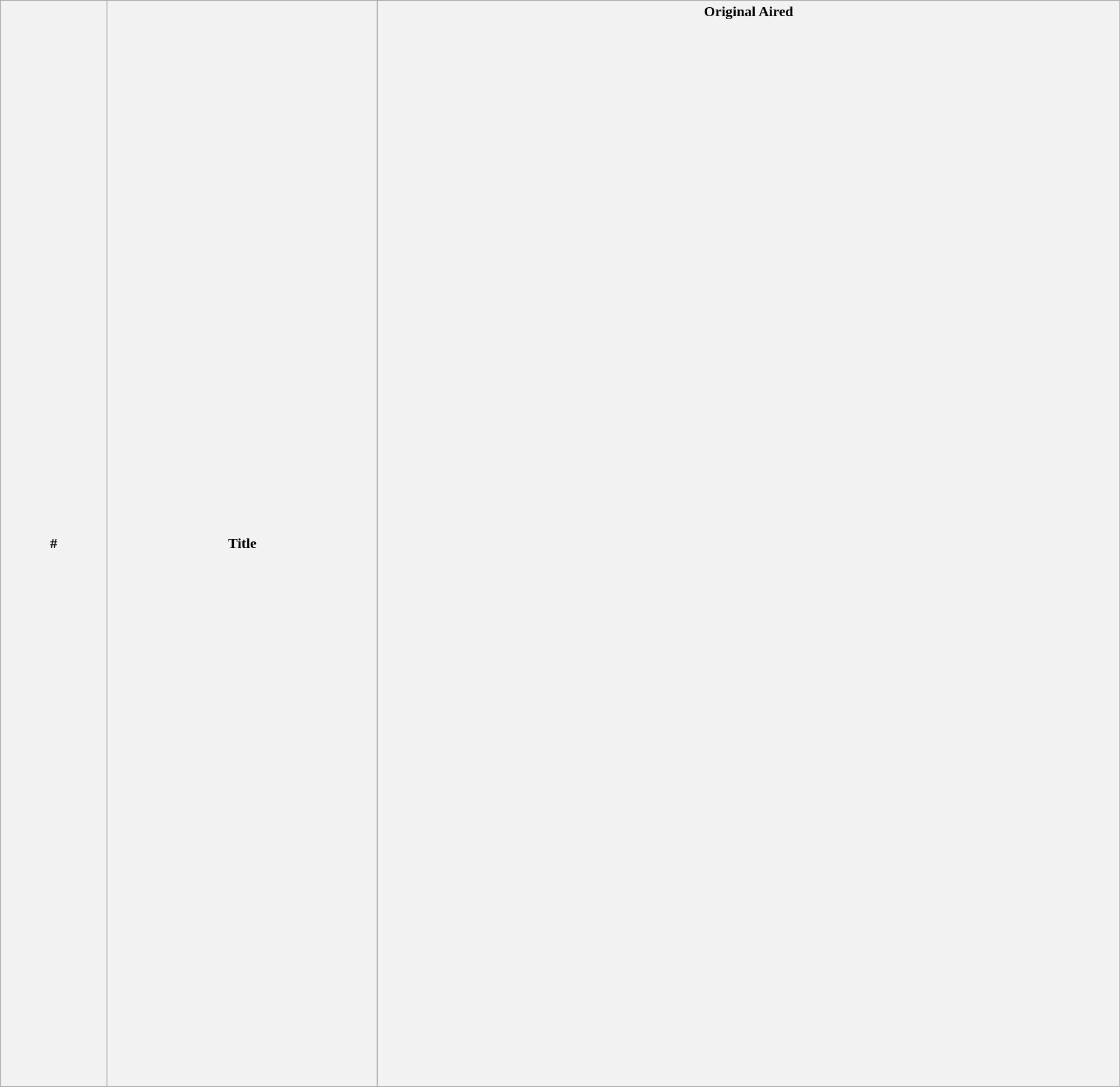<table class="wikitable plainrowheaders" style="width:99%;">
<tr>
<th>#</th>
<th>Title</th>
<th>Original Aired<br><br><br><br><br><br><br><br><br><br><br><br><br><br><br><br><br><br><br><br><br><br><br><br><br>


<br><br><br><br><br><br><br><br><br><br><br><br><br><br><br>
<br><br><br><br><br><br><br><br><br><br><br><br><br><br><br><br><br><br><br><br><br><br><br><br><br><br><br></th>
</tr>
</table>
